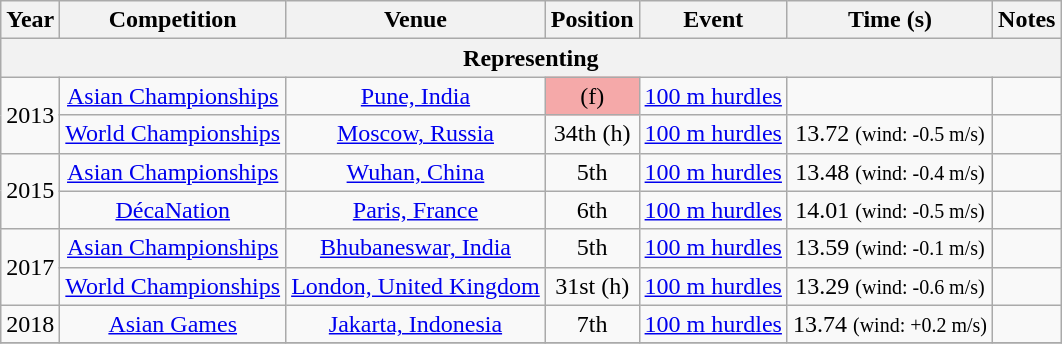<table class="wikitable sortable" style=text-align:center>
<tr>
<th>Year</th>
<th>Competition</th>
<th>Venue</th>
<th>Position</th>
<th>Event</th>
<th>Time (s)</th>
<th>Notes</th>
</tr>
<tr>
<th colspan="7">Representing </th>
</tr>
<tr>
<td rowspan=2>2013</td>
<td><a href='#'>Asian Championships</a></td>
<td><a href='#'>Pune, India</a></td>
<td bgcolor=f5a9a9> (f)</td>
<td><a href='#'>100 m hurdles</a></td>
<td></td>
<td></td>
</tr>
<tr>
<td><a href='#'>World Championships</a></td>
<td><a href='#'>Moscow, Russia</a></td>
<td>34th (h)</td>
<td><a href='#'>100 m hurdles</a></td>
<td>13.72 <small>(wind: -0.5 m/s)</small></td>
<td></td>
</tr>
<tr>
<td rowspan=2>2015</td>
<td><a href='#'>Asian Championships</a></td>
<td><a href='#'>Wuhan, China</a></td>
<td>5th</td>
<td><a href='#'>100 m hurdles</a></td>
<td>13.48 <small>(wind: -0.4 m/s)</small></td>
<td></td>
</tr>
<tr>
<td><a href='#'>DécaNation</a></td>
<td><a href='#'>Paris, France</a></td>
<td>6th</td>
<td><a href='#'>100 m hurdles</a></td>
<td>14.01 <small>(wind: -0.5 m/s)</small></td>
<td></td>
</tr>
<tr>
<td rowspan=2>2017</td>
<td><a href='#'>Asian Championships</a></td>
<td><a href='#'>Bhubaneswar, India</a></td>
<td>5th</td>
<td><a href='#'>100 m hurdles</a></td>
<td>13.59 <small>(wind: -0.1 m/s)</small></td>
<td></td>
</tr>
<tr>
<td><a href='#'>World Championships</a></td>
<td><a href='#'>London, United Kingdom</a></td>
<td>31st (h)</td>
<td><a href='#'>100 m hurdles</a></td>
<td>13.29 <small>(wind: -0.6 m/s)</small></td>
<td></td>
</tr>
<tr>
<td>2018</td>
<td><a href='#'>Asian Games</a></td>
<td><a href='#'>Jakarta, Indonesia</a></td>
<td>7th</td>
<td><a href='#'>100 m hurdles</a></td>
<td>13.74 <small>(wind: +0.2 m/s)</small></td>
<td></td>
</tr>
<tr>
</tr>
</table>
